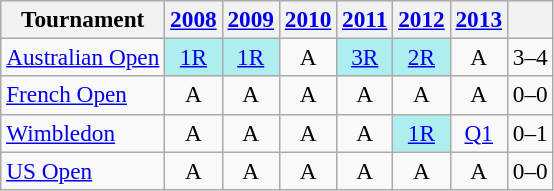<table class=wikitable style=text-align:center;font-size:97%>
<tr>
<th>Tournament</th>
<th><a href='#'>2008</a></th>
<th><a href='#'>2009</a></th>
<th><a href='#'>2010</a></th>
<th><a href='#'>2011</a></th>
<th><a href='#'>2012</a></th>
<th><a href='#'>2013</a></th>
<th></th>
</tr>
<tr>
<td align=left><a href='#'>Australian Open</a></td>
<td bgcolor=afeeee><a href='#'>1R</a></td>
<td bgcolor=afeeee><a href='#'>1R</a></td>
<td>A</td>
<td bgcolor=afeeee><a href='#'>3R</a></td>
<td bgcolor=afeeee><a href='#'>2R</a></td>
<td>A</td>
<td>3–4</td>
</tr>
<tr>
<td align=left><a href='#'>French Open</a></td>
<td>A</td>
<td>A</td>
<td>A</td>
<td>A</td>
<td>A</td>
<td>A</td>
<td>0–0</td>
</tr>
<tr>
<td align=left><a href='#'>Wimbledon</a></td>
<td>A</td>
<td>A</td>
<td>A</td>
<td>A</td>
<td bgcolor=afeeee><a href='#'>1R</a></td>
<td><a href='#'>Q1</a></td>
<td>0–1</td>
</tr>
<tr>
<td align=left><a href='#'>US Open</a></td>
<td>A</td>
<td>A</td>
<td>A</td>
<td>A</td>
<td>A</td>
<td>A</td>
<td>0–0</td>
</tr>
</table>
